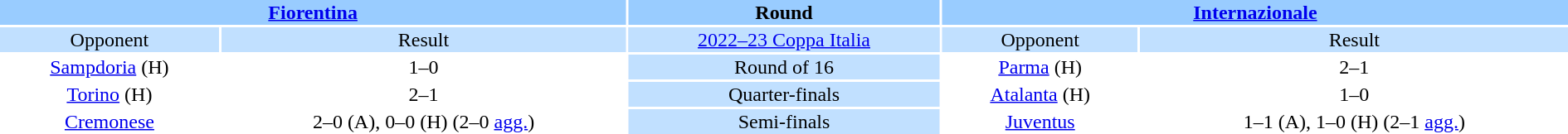<table width="100%" style="text-align:center">
<tr valign=top bgcolor=#99ccff>
<th colspan=2 style="width:40%"><a href='#'>Fiorentina</a></th>
<th>Round</th>
<th colspan=2 style="width:40%"><a href='#'>Internazionale</a></th>
</tr>
<tr valign=top bgcolor=#c1e0ff>
<td>Opponent</td>
<td>Result</td>
<td bgcolor=#c1e0ff><a href='#'>2022–23 Coppa Italia</a></td>
<td>Opponent</td>
<td>Result</td>
</tr>
<tr>
<td><a href='#'>Sampdoria</a> (H)</td>
<td>1–0</td>
<td bgcolor=#c1e0ff>Round of 16</td>
<td><a href='#'>Parma</a> (H)</td>
<td>2–1 </td>
</tr>
<tr>
<td><a href='#'>Torino</a> (H)</td>
<td>2–1</td>
<td bgcolor=#c1e0ff>Quarter-finals</td>
<td><a href='#'>Atalanta</a> (H)</td>
<td>1–0</td>
</tr>
<tr>
<td><a href='#'>Cremonese</a></td>
<td>2–0 (A), 0–0 (H) (2–0 <a href='#'>agg.</a>)</td>
<td bgcolor=#c1e0ff>Semi-finals</td>
<td><a href='#'>Juventus</a></td>
<td>1–1 (A), 1–0 (H) (2–1 <a href='#'>agg.</a>)</td>
</tr>
</table>
